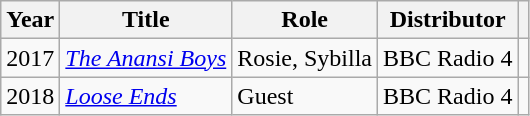<table class="wikitable">
<tr>
<th>Year</th>
<th>Title</th>
<th>Role</th>
<th>Distributor</th>
<th></th>
</tr>
<tr>
<td>2017</td>
<td><em><a href='#'>The Anansi Boys</a></em></td>
<td>Rosie, Sybilla</td>
<td>BBC Radio 4</td>
<td></td>
</tr>
<tr>
<td>2018</td>
<td><em><a href='#'>Loose Ends</a></em></td>
<td>Guest</td>
<td>BBC Radio 4</td>
<td></td>
</tr>
</table>
